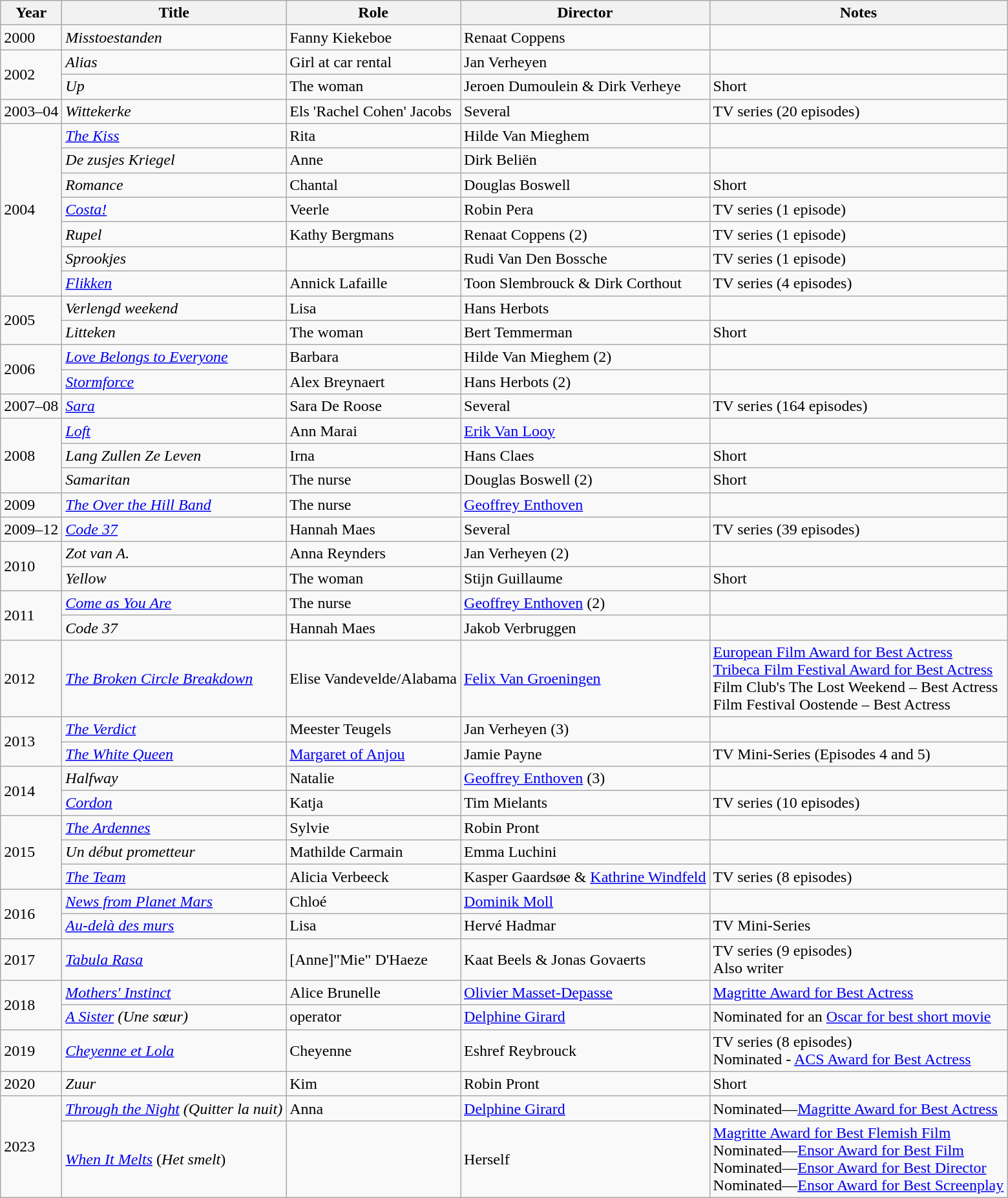<table class="wikitable sortable">
<tr>
<th>Year</th>
<th>Title</th>
<th>Role</th>
<th>Director</th>
<th class="unsortable">Notes</th>
</tr>
<tr>
<td rowspan=1>2000</td>
<td><em>Misstoestanden</em></td>
<td>Fanny Kiekeboe</td>
<td>Renaat Coppens</td>
<td></td>
</tr>
<tr>
<td rowspan=2>2002</td>
<td><em>Alias</em></td>
<td>Girl at car rental</td>
<td>Jan Verheyen</td>
<td></td>
</tr>
<tr>
<td><em>Up</em></td>
<td>The woman</td>
<td>Jeroen Dumoulein & Dirk Verheye</td>
<td>Short</td>
</tr>
<tr>
<td rowspan=1>2003–04</td>
<td><em>Wittekerke</em></td>
<td>Els 'Rachel Cohen' Jacobs</td>
<td>Several</td>
<td>TV series (20 episodes)</td>
</tr>
<tr>
<td rowspan=7>2004</td>
<td><em><a href='#'>The Kiss</a></em></td>
<td>Rita</td>
<td>Hilde Van Mieghem</td>
<td></td>
</tr>
<tr>
<td><em>De zusjes Kriegel</em></td>
<td>Anne</td>
<td>Dirk Beliën</td>
<td></td>
</tr>
<tr>
<td><em>Romance</em></td>
<td>Chantal</td>
<td>Douglas Boswell</td>
<td>Short</td>
</tr>
<tr>
<td><em><a href='#'>Costa!</a></em></td>
<td>Veerle</td>
<td>Robin Pera</td>
<td>TV series (1 episode)</td>
</tr>
<tr>
<td><em>Rupel</em></td>
<td>Kathy Bergmans</td>
<td>Renaat Coppens (2)</td>
<td>TV series (1 episode)</td>
</tr>
<tr>
<td><em>Sprookjes</em></td>
<td></td>
<td>Rudi Van Den Bossche</td>
<td>TV series (1 episode)</td>
</tr>
<tr>
<td><em><a href='#'>Flikken</a></em></td>
<td>Annick Lafaille</td>
<td>Toon Slembrouck & Dirk Corthout</td>
<td>TV series (4 episodes)</td>
</tr>
<tr>
<td rowspan=2>2005</td>
<td><em>Verlengd weekend</em></td>
<td>Lisa</td>
<td>Hans Herbots</td>
<td></td>
</tr>
<tr>
<td><em>Litteken</em></td>
<td>The woman</td>
<td>Bert Temmerman</td>
<td>Short</td>
</tr>
<tr>
<td rowspan=2>2006</td>
<td><em><a href='#'>Love Belongs to Everyone</a></em></td>
<td>Barbara</td>
<td>Hilde Van Mieghem (2)</td>
<td></td>
</tr>
<tr>
<td><em><a href='#'>Stormforce</a></em></td>
<td>Alex Breynaert</td>
<td>Hans Herbots (2)</td>
<td></td>
</tr>
<tr>
<td rowspan=1>2007–08</td>
<td><em><a href='#'>Sara</a></em></td>
<td>Sara De Roose</td>
<td>Several</td>
<td>TV series (164 episodes)</td>
</tr>
<tr>
<td rowspan=3>2008</td>
<td><em><a href='#'>Loft</a></em></td>
<td>Ann Marai</td>
<td><a href='#'>Erik Van Looy</a></td>
<td></td>
</tr>
<tr>
<td><em>Lang Zullen Ze Leven</em></td>
<td>Irna</td>
<td>Hans Claes</td>
<td>Short</td>
</tr>
<tr>
<td><em>Samaritan</em></td>
<td>The nurse</td>
<td>Douglas Boswell (2)</td>
<td>Short</td>
</tr>
<tr>
<td rowspan=1>2009</td>
<td><em><a href='#'>The Over the Hill Band</a></em></td>
<td>The nurse</td>
<td><a href='#'>Geoffrey Enthoven</a></td>
<td></td>
</tr>
<tr>
<td rowspan=1>2009–12</td>
<td><em><a href='#'>Code 37</a></em></td>
<td>Hannah Maes</td>
<td>Several</td>
<td>TV series (39 episodes)</td>
</tr>
<tr>
<td rowspan=2>2010</td>
<td><em>Zot van A.</em></td>
<td>Anna Reynders</td>
<td>Jan Verheyen (2)</td>
<td></td>
</tr>
<tr>
<td><em>Yellow</em></td>
<td>The woman</td>
<td>Stijn Guillaume</td>
<td>Short</td>
</tr>
<tr>
<td rowspan=2>2011</td>
<td><em><a href='#'>Come as You Are</a></em></td>
<td>The nurse</td>
<td><a href='#'>Geoffrey Enthoven</a> (2)</td>
<td></td>
</tr>
<tr>
<td><em>Code 37</em></td>
<td>Hannah Maes</td>
<td>Jakob Verbruggen</td>
<td></td>
</tr>
<tr>
<td rowspan=1>2012</td>
<td><em><a href='#'>The Broken Circle Breakdown</a></em></td>
<td>Elise Vandevelde/Alabama</td>
<td><a href='#'>Felix Van Groeningen</a></td>
<td><a href='#'>European Film Award for Best Actress</a><br><a href='#'>Tribeca Film Festival Award for Best Actress</a><br>Film Club's The Lost Weekend – Best Actress<br>Film Festival Oostende – Best Actress</td>
</tr>
<tr>
<td rowspan=2>2013</td>
<td><em><a href='#'>The Verdict</a></em></td>
<td>Meester Teugels</td>
<td>Jan Verheyen (3)</td>
<td></td>
</tr>
<tr>
<td><em><a href='#'>The White Queen</a></em></td>
<td><a href='#'>Margaret of Anjou</a></td>
<td>Jamie Payne</td>
<td>TV Mini-Series (Episodes 4 and 5)</td>
</tr>
<tr>
<td rowspan=2>2014</td>
<td><em>Halfway</em></td>
<td>Natalie</td>
<td><a href='#'>Geoffrey Enthoven</a> (3)</td>
<td></td>
</tr>
<tr>
<td><em><a href='#'>Cordon</a></em></td>
<td>Katja</td>
<td>Tim Mielants</td>
<td>TV series (10 episodes)</td>
</tr>
<tr>
<td rowspan=3>2015</td>
<td><em><a href='#'>The Ardennes</a></em></td>
<td>Sylvie</td>
<td>Robin Pront</td>
<td></td>
</tr>
<tr>
<td><em>Un début prometteur</em></td>
<td>Mathilde Carmain</td>
<td>Emma Luchini</td>
<td></td>
</tr>
<tr>
<td><em><a href='#'>The Team</a></em></td>
<td>Alicia Verbeeck</td>
<td>Kasper Gaardsøe & <a href='#'>Kathrine Windfeld</a></td>
<td>TV series (8 episodes)</td>
</tr>
<tr>
<td rowspan=2>2016</td>
<td><em><a href='#'>News from Planet Mars</a></em></td>
<td>Chloé</td>
<td><a href='#'>Dominik Moll</a></td>
<td></td>
</tr>
<tr>
<td><em><a href='#'>Au-delà des murs</a></em></td>
<td>Lisa</td>
<td>Hervé Hadmar</td>
<td>TV Mini-Series</td>
</tr>
<tr>
<td rowspan=1>2017</td>
<td><em><a href='#'>Tabula Rasa</a></em></td>
<td>[Anne]"Mie" D'Haeze</td>
<td>Kaat Beels & Jonas Govaerts</td>
<td>TV series (9 episodes)<br>Also writer</td>
</tr>
<tr>
<td rowspan=2>2018</td>
<td><em><a href='#'>Mothers' Instinct</a></em></td>
<td>Alice Brunelle</td>
<td><a href='#'>Olivier Masset-Depasse</a></td>
<td><a href='#'>Magritte Award for Best Actress</a></td>
</tr>
<tr>
<td><em><a href='#'>A Sister</a> (Une sœur)</em></td>
<td>operator</td>
<td><a href='#'>Delphine Girard</a></td>
<td>Nominated for an <a href='#'>Oscar for best short movie</a></td>
</tr>
<tr>
<td rowspan=1>2019</td>
<td><em><a href='#'>Cheyenne et Lola</a></em></td>
<td>Cheyenne</td>
<td>Eshref Reybrouck</td>
<td>TV series (8 episodes)<br>Nominated - <a href='#'>ACS Award for Best Actress</a></td>
</tr>
<tr>
<td rowspan=1>2020</td>
<td><em>Zuur</em></td>
<td>Kim</td>
<td>Robin Pront</td>
<td>Short</td>
</tr>
<tr>
<td rowspan=2>2023</td>
<td><em><a href='#'>Through the Night</a> (Quitter la nuit)</em></td>
<td>Anna</td>
<td><a href='#'>Delphine Girard</a></td>
<td>Nominated—<a href='#'>Magritte Award for Best Actress</a></td>
</tr>
<tr>
<td><em><a href='#'>When It Melts</a></em> (<em>Het smelt</em>)</td>
<td></td>
<td>Herself</td>
<td><a href='#'>Magritte Award for Best Flemish Film</a><br>Nominated—<a href='#'>Ensor Award for Best Film</a><br>Nominated—<a href='#'>Ensor Award for Best Director</a><br>Nominated—<a href='#'>Ensor Award for Best Screenplay</a></td>
</tr>
</table>
